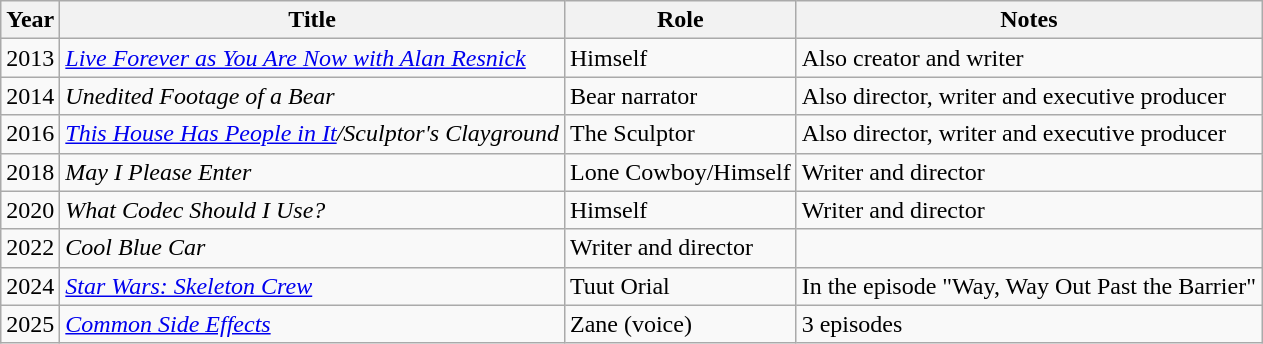<table class="wikitable">
<tr>
<th>Year</th>
<th>Title</th>
<th>Role</th>
<th>Notes</th>
</tr>
<tr>
<td>2013</td>
<td><em><a href='#'>Live Forever as You Are Now with Alan Resnick</a></em></td>
<td>Himself</td>
<td>Also creator and writer</td>
</tr>
<tr>
<td>2014</td>
<td><em>Unedited Footage of a Bear</em></td>
<td>Bear narrator</td>
<td>Also director, writer and executive producer</td>
</tr>
<tr>
<td>2016</td>
<td><em><a href='#'>This House Has People in It</a>/Sculptor's Clayground</em></td>
<td>The Sculptor</td>
<td>Also director, writer and executive producer</td>
</tr>
<tr>
<td>2018</td>
<td><em>May I Please Enter</em></td>
<td>Lone Cowboy/Himself</td>
<td>Writer and director</td>
</tr>
<tr>
<td>2020</td>
<td><em>What Codec Should I Use?</em></td>
<td>Himself</td>
<td>Writer and director</td>
</tr>
<tr>
<td>2022</td>
<td><em>Cool Blue Car</em></td>
<td>Writer and director</td>
</tr>
<tr>
<td>2024</td>
<td><em><a href='#'>Star Wars: Skeleton Crew</a></em></td>
<td>Tuut Orial</td>
<td>In the episode "Way, Way Out Past the Barrier"</td>
</tr>
<tr>
<td>2025</td>
<td><em><a href='#'>Common Side Effects</a></em></td>
<td>Zane (voice)</td>
<td>3 episodes</td>
</tr>
</table>
